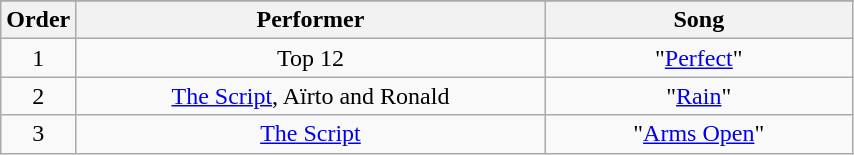<table class="wikitable" style="text-align:center; width:45%;">
<tr>
</tr>
<tr>
<th style="width:01%;">Order</th>
<th style="width:60%;">Performer</th>
<th style="width:39%;">Song</th>
</tr>
<tr>
<td>1</td>
<td>Top 12</td>
<td>"<a href='#'>Perfect</a>"</td>
</tr>
<tr>
<td>2</td>
<td><a href='#'>The Script</a>, Aïrto and Ronald</td>
<td>"<a href='#'>Rain</a>"</td>
</tr>
<tr>
<td>3</td>
<td><a href='#'>The Script</a></td>
<td>"<a href='#'>Arms Open</a>"</td>
</tr>
</table>
